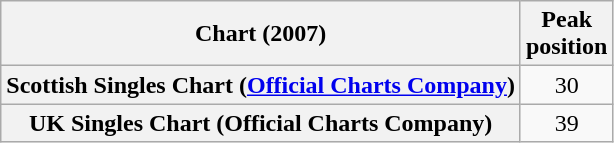<table class="wikitable sortable plainrowheaders" style="text-align:center">
<tr>
<th scope="col">Chart (2007)</th>
<th scope="col">Peak<br> position</th>
</tr>
<tr>
<th scope="row">Scottish Singles Chart (<a href='#'>Official Charts Company</a>)</th>
<td>30</td>
</tr>
<tr>
<th scope="row">UK Singles Chart (Official Charts Company)</th>
<td>39</td>
</tr>
</table>
